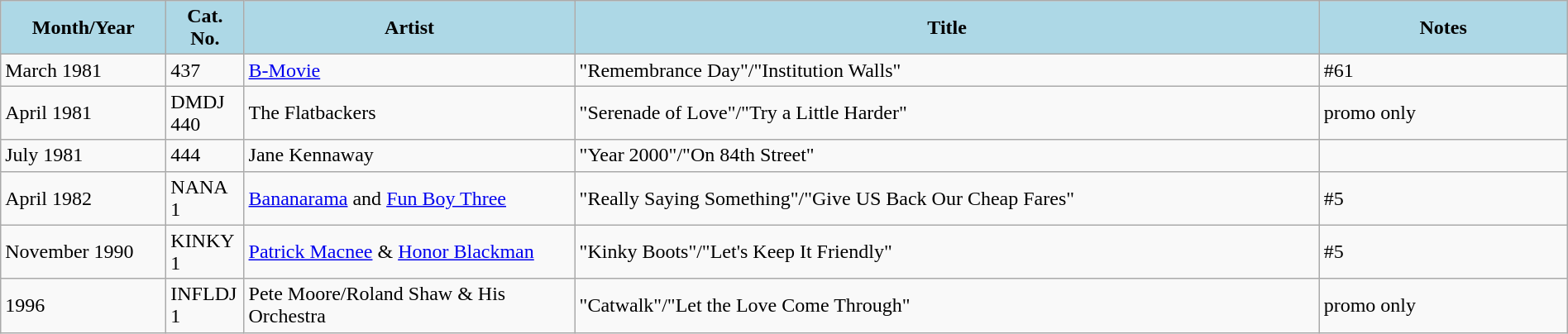<table class="wikitable" style="width:100%;">
<tr>
<th style="background:LightBlue; color:Black; font-weight:bold; text-align:center; width:10%;">Month/Year</th>
<th style="background:LightBlue; color:Black; font-weight:bold; text-align:center; width:3%;">Cat.<br>No.</th>
<th style="background:LightBlue; color:Black; font-weight:bold; text-align:center; width:20%;">Artist</th>
<th style="background:LightBlue; color:Black; font-weight:bold; text-align:center; width:45%;">Title</th>
<th style="background:LightBlue; color:Black; font-weight:bold; text-align:center; width:15%;">Notes</th>
</tr>
<tr>
<td>March 1981</td>
<td>437</td>
<td><a href='#'>B-Movie</a></td>
<td>"Remembrance Day"/"Institution Walls"</td>
<td>#61</td>
</tr>
<tr>
<td>April 1981</td>
<td>DMDJ 440</td>
<td>The Flatbackers</td>
<td>"Serenade of Love"/"Try a Little Harder"</td>
<td>promo only</td>
</tr>
<tr>
<td>July 1981</td>
<td>444</td>
<td>Jane Kennaway</td>
<td>"Year 2000"/"On 84th Street"</td>
<td></td>
</tr>
<tr>
<td>April 1982</td>
<td>NANA 1</td>
<td><a href='#'>Bananarama</a> and <a href='#'>Fun Boy Three</a></td>
<td>"Really Saying Something"/"Give US Back Our Cheap Fares"</td>
<td>#5</td>
</tr>
<tr>
<td>November 1990</td>
<td>KINKY 1</td>
<td><a href='#'>Patrick Macnee</a> & <a href='#'>Honor Blackman</a></td>
<td>"Kinky Boots"/"Let's Keep It Friendly"</td>
<td>#5</td>
</tr>
<tr>
<td>1996</td>
<td>INFLDJ 1</td>
<td>Pete Moore/Roland Shaw & His Orchestra</td>
<td>"Catwalk"/"Let the Love Come Through"</td>
<td>promo only</td>
</tr>
</table>
